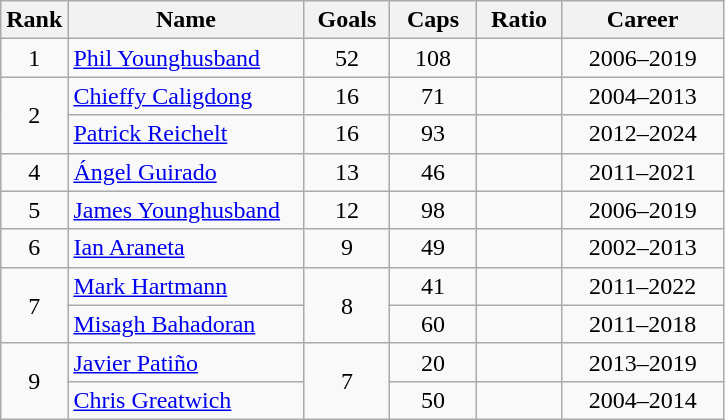<table class="wikitable sortable" style="text-align: center">
<tr>
<th width=30px>Rank</th>
<th class="unsortable" width=150px>Name</th>
<th width=50px>Goals</th>
<th width=50px>Caps</th>
<th width=50px>Ratio</th>
<th class="unsortable" width=100px>Career</th>
</tr>
<tr>
<td>1</td>
<td align="left"><a href='#'>Phil Younghusband</a></td>
<td>52</td>
<td>108</td>
<td></td>
<td>2006–2019</td>
</tr>
<tr>
<td rowspan=2>2</td>
<td align="left"><a href='#'>Chieffy Caligdong</a></td>
<td>16</td>
<td>71</td>
<td></td>
<td>2004–2013</td>
</tr>
<tr>
<td align="left"><a href='#'>Patrick Reichelt</a></td>
<td>16</td>
<td>93</td>
<td></td>
<td>2012–2024</td>
</tr>
<tr>
<td>4</td>
<td align="left"><a href='#'>Ángel Guirado</a></td>
<td>13</td>
<td>46</td>
<td></td>
<td>2011–2021</td>
</tr>
<tr>
<td>5</td>
<td align="left"><a href='#'>James Younghusband</a></td>
<td>12</td>
<td>98</td>
<td></td>
<td>2006–2019</td>
</tr>
<tr>
<td>6</td>
<td align="left"><a href='#'>Ian Araneta</a></td>
<td>9</td>
<td>49</td>
<td></td>
<td>2002–2013</td>
</tr>
<tr>
<td rowspan=2>7</td>
<td align="left"><a href='#'>Mark Hartmann</a></td>
<td rowspan=2>8</td>
<td>41</td>
<td></td>
<td>2011–2022</td>
</tr>
<tr>
<td align="left"><a href='#'>Misagh Bahadoran</a></td>
<td>60</td>
<td></td>
<td>2011–2018</td>
</tr>
<tr>
<td rowspan=2>9</td>
<td align="left"><a href='#'>Javier Patiño</a></td>
<td rowspan=2>7</td>
<td>20</td>
<td></td>
<td>2013–2019</td>
</tr>
<tr>
<td align="left"><a href='#'>Chris Greatwich</a></td>
<td>50</td>
<td></td>
<td>2004–2014</td>
</tr>
</table>
